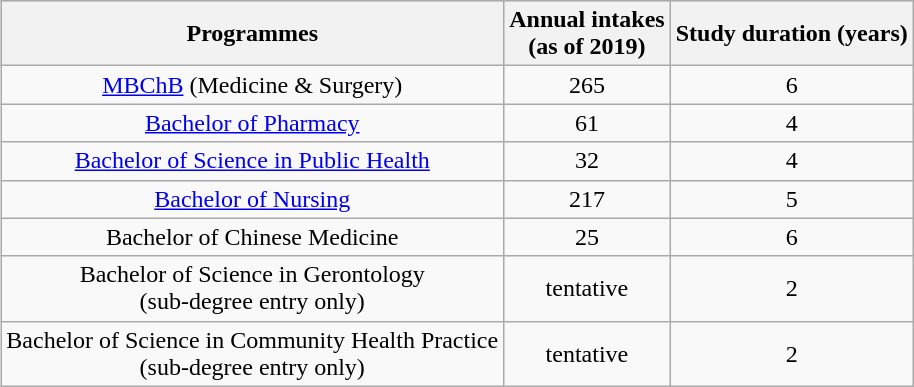<table class="wikitable" style="float: right;">
<tr style="background:#ccc">
<th>Programmes</th>
<th>Annual intakes<br>(as of 2019)</th>
<th>Study duration (years)</th>
</tr>
<tr align="center">
<td><a href='#'>MBChB</a> (Medicine & Surgery)</td>
<td>265</td>
<td>6</td>
</tr>
<tr align="center">
<td><a href='#'>Bachelor of Pharmacy</a></td>
<td>61</td>
<td>4</td>
</tr>
<tr align="center">
<td><a href='#'>Bachelor of Science in Public Health</a></td>
<td>32</td>
<td>4</td>
</tr>
<tr align="center">
<td><a href='#'>Bachelor of Nursing</a></td>
<td>217</td>
<td>5</td>
</tr>
<tr align="center">
<td>Bachelor of Chinese Medicine</td>
<td>25</td>
<td>6</td>
</tr>
<tr align="center">
<td>Bachelor of Science in Gerontology<br>(sub-degree entry only)</td>
<td>tentative</td>
<td>2</td>
</tr>
<tr align="center">
<td>Bachelor of Science in Community Health Practice<br>(sub-degree entry only)</td>
<td>tentative</td>
<td>2</td>
</tr>
</table>
